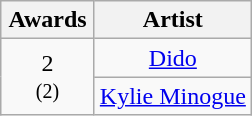<table class="wikitable" rowspan="2" style="text-align:center;">
<tr>
<th scope="col" style="width:55px;">Awards</th>
<th scope="col" style="text-align:center;">Artist</th>
</tr>
<tr>
<td rowspan="2">2<br><small>(2)</small></td>
<td><a href='#'>Dido</a></td>
</tr>
<tr>
<td><a href='#'>Kylie Minogue</a></td>
</tr>
</table>
